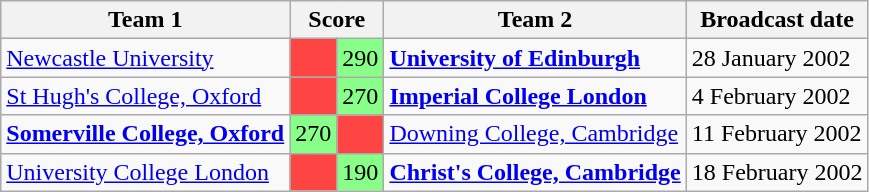<table class="wikitable" border="1">
<tr>
<th>Team 1</th>
<th colspan=2>Score</th>
<th>Team 2</th>
<th>Broadcast date</th>
</tr>
<tr>
<td><a href='#'>Newcastle University</a></td>
<td style="background:#ff4444"></td>
<td style="background:#88ff88">290</td>
<td><strong><a href='#'>University of Edinburgh</a></strong></td>
<td>28 January 2002</td>
</tr>
<tr>
<td><a href='#'>St Hugh's College, Oxford</a></td>
<td style="background:#ff4444"></td>
<td style="background:#88ff88">270</td>
<td><strong><a href='#'>Imperial College London</a></strong></td>
<td>4 February 2002</td>
</tr>
<tr>
<td><strong><a href='#'>Somerville College, Oxford</a></strong></td>
<td style="background:#88ff88">270</td>
<td style="background:#ff4444"></td>
<td><a href='#'>Downing College, Cambridge</a></td>
<td>11 February 2002</td>
</tr>
<tr>
<td><a href='#'>University College London</a></td>
<td style="background:#ff4444"></td>
<td style="background:#88ff88">190</td>
<td><strong><a href='#'>Christ's College, Cambridge</a></strong></td>
<td>18 February 2002</td>
</tr>
</table>
